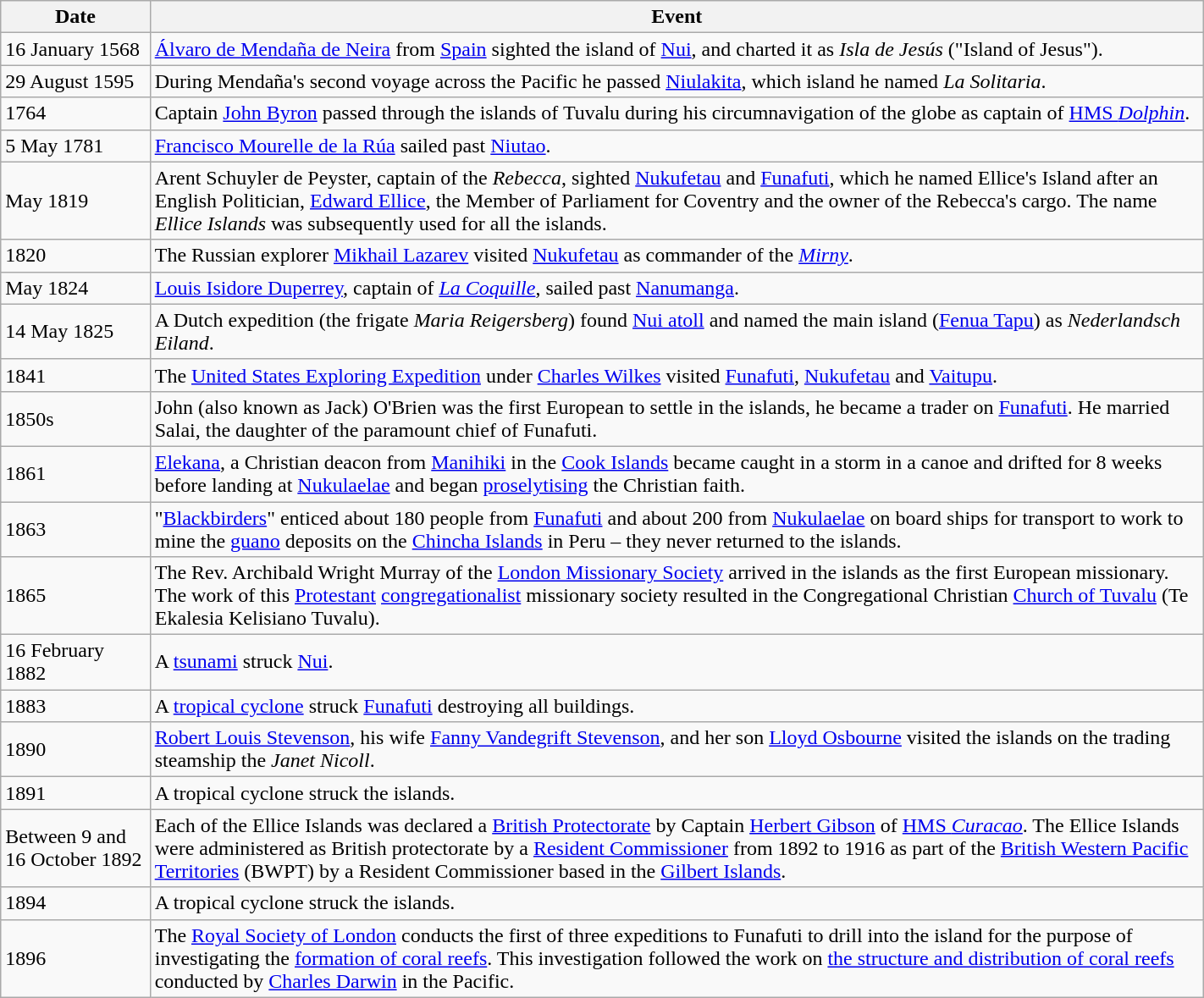<table class="wikitable" style="width: 75%; border:1px solid; padding=2; border-spacing: 0;">
<tr>
<th>Date</th>
<th>Event</th>
</tr>
<tr>
<td>16 January 1568</td>
<td><a href='#'>Álvaro de Mendaña de Neira</a> from <a href='#'>Spain</a> sighted the island of <a href='#'>Nui</a>, and charted it as <em>Isla de Jesús</em> ("Island of Jesus").</td>
</tr>
<tr>
<td>29 August 1595</td>
<td>During Mendaña's second voyage across the Pacific he passed <a href='#'>Niulakita</a>, which island he named <em>La Solitaria</em>.</td>
</tr>
<tr>
<td>1764</td>
<td>Captain <a href='#'>John Byron</a> passed through the islands of Tuvalu during his circumnavigation of the globe as captain of <a href='#'>HMS <em>Dolphin</em></a>.</td>
</tr>
<tr>
<td>5 May 1781</td>
<td><a href='#'>Francisco Mourelle de la Rúa</a> sailed past <a href='#'>Niutao</a>.</td>
</tr>
<tr>
<td>May 1819</td>
<td>Arent Schuyler de Peyster, captain of the <em>Rebecca</em>, sighted <a href='#'>Nukufetau</a> and <a href='#'>Funafuti</a>, which he named Ellice's Island after an English Politician, <a href='#'>Edward Ellice</a>, the Member of Parliament for Coventry and the owner of the Rebecca's cargo. The name <em>Ellice Islands</em> was subsequently used for all the islands.</td>
</tr>
<tr>
<td>1820</td>
<td>The Russian explorer <a href='#'>Mikhail Lazarev</a> visited <a href='#'>Nukufetau</a> as commander of the <a href='#'><em>Mirny</em></a>.</td>
</tr>
<tr>
<td>May 1824</td>
<td><a href='#'>Louis Isidore Duperrey</a>, captain of <a href='#'><em>La Coquille</em></a>, sailed past <a href='#'>Nanumanga</a>.</td>
</tr>
<tr>
<td>14  May 1825</td>
<td>A Dutch expedition (the frigate <em>Maria Reigersberg</em>) found <a href='#'>Nui atoll</a> and named the main island (<a href='#'>Fenua Tapu</a>) as <em>Nederlandsch Eiland</em>.</td>
</tr>
<tr>
<td>1841</td>
<td>The <a href='#'>United States Exploring Expedition</a> under <a href='#'>Charles Wilkes</a> visited <a href='#'>Funafuti</a>, <a href='#'>Nukufetau</a> and <a href='#'>Vaitupu</a>.</td>
</tr>
<tr>
<td>1850s</td>
<td>John (also known as Jack) O'Brien was the first European to settle in the islands, he became a trader on <a href='#'>Funafuti</a>. He married Salai, the daughter of the paramount chief of Funafuti.</td>
</tr>
<tr>
<td>1861</td>
<td><a href='#'>Elekana</a>, a Christian deacon from <a href='#'>Manihiki</a> in the <a href='#'>Cook Islands</a> became caught in a storm in a canoe and drifted for 8 weeks before landing at <a href='#'>Nukulaelae</a> and began <a href='#'>proselytising</a> the Christian faith.</td>
</tr>
<tr>
<td>1863</td>
<td>"<a href='#'>Blackbirders</a>" enticed about 180 people from <a href='#'>Funafuti</a> and about 200 from <a href='#'>Nukulaelae</a> on board ships for transport to work to mine the <a href='#'>guano</a> deposits on the <a href='#'>Chincha Islands</a> in Peru – they never returned to the islands.</td>
</tr>
<tr>
<td>1865</td>
<td>The Rev. Archibald Wright Murray of the <a href='#'>London Missionary Society</a> arrived in the islands as the first European missionary. The work of this <a href='#'>Protestant</a> <a href='#'>congregationalist</a> missionary society resulted in the Congregational Christian <a href='#'>Church of Tuvalu</a> (Te Ekalesia Kelisiano Tuvalu).</td>
</tr>
<tr>
<td>16 February 1882</td>
<td>A <a href='#'>tsunami</a>  struck <a href='#'>Nui</a>.</td>
</tr>
<tr>
<td>1883</td>
<td>A <a href='#'>tropical cyclone</a> struck <a href='#'>Funafuti</a> destroying all buildings.</td>
</tr>
<tr>
<td>1890</td>
<td><a href='#'>Robert Louis Stevenson</a>, his wife <a href='#'>Fanny Vandegrift Stevenson</a>, and her son <a href='#'>Lloyd Osbourne</a> visited the islands on the trading steamship the <em>Janet Nicoll</em>.</td>
</tr>
<tr>
<td>1891</td>
<td>A tropical cyclone struck the islands.</td>
</tr>
<tr>
<td>Between 9 and 16 October 1892</td>
<td>Each of the Ellice Islands was declared a <a href='#'>British Protectorate</a> by Captain <a href='#'>Herbert Gibson</a> of <a href='#'>HMS <em>Curacao</em></a>. The Ellice Islands were administered as British protectorate by a <a href='#'>Resident Commissioner</a> from 1892 to 1916 as part of the <a href='#'>British Western Pacific Territories</a> (BWPT) by a Resident Commissioner based in the <a href='#'>Gilbert Islands</a>.</td>
</tr>
<tr>
<td>1894</td>
<td>A tropical cyclone struck the islands.</td>
</tr>
<tr>
<td>1896</td>
<td>The <a href='#'>Royal Society of London</a> conducts the first of three expeditions to Funafuti to drill into the island for the purpose of investigating the <a href='#'>formation of coral reefs</a>. This investigation followed the work on <a href='#'>the structure and distribution of coral reefs</a> conducted by <a href='#'>Charles Darwin</a> in the Pacific.</td>
</tr>
</table>
